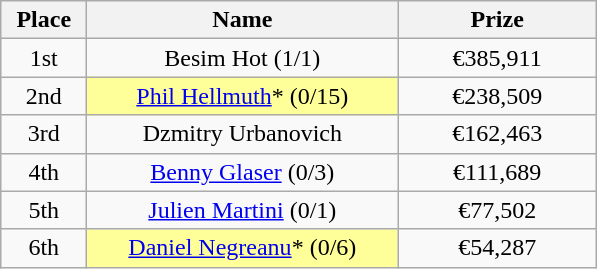<table class="wikitable">
<tr>
<th width="50">Place</th>
<th width="200">Name</th>
<th width="125">Prize</th>
</tr>
<tr>
<td align = "center">1st</td>
<td align = "center">Besim Hot (1/1)</td>
<td align = "center">€385,911</td>
</tr>
<tr>
<td align = "center">2nd</td>
<td align = "center" "center" bgcolor="#FFFF99"><a href='#'>Phil Hellmuth</a>* (0/15)</td>
<td align = "center">€238,509</td>
</tr>
<tr>
<td align = "center">3rd</td>
<td align = "center">Dzmitry Urbanovich</td>
<td align = "center">€162,463</td>
</tr>
<tr>
<td align = "center">4th</td>
<td align = "center"><a href='#'>Benny Glaser</a> (0/3)</td>
<td align = "center">€111,689</td>
</tr>
<tr>
<td align = "center">5th</td>
<td align = "center"><a href='#'>Julien Martini</a> (0/1)</td>
<td align = "center">€77,502</td>
</tr>
<tr>
<td align = "center">6th</td>
<td align = "center" "center" bgcolor="#FFFF99"><a href='#'>Daniel Negreanu</a>* (0/6)</td>
<td align = "center">€54,287</td>
</tr>
</table>
